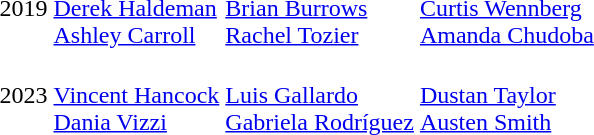<table>
<tr>
<td>2019<br></td>
<td><br><a href='#'>Derek Haldeman</a><br><a href='#'>Ashley Carroll</a></td>
<td><br><a href='#'>Brian Burrows</a><br><a href='#'>Rachel Tozier</a></td>
<td><br><a href='#'>Curtis Wennberg</a><br><a href='#'>Amanda Chudoba</a></td>
</tr>
<tr>
<td>2023<br></td>
<td><br><a href='#'>Vincent Hancock</a><br><a href='#'>Dania Vizzi</a></td>
<td><br><a href='#'>Luis Gallardo</a><br><a href='#'>Gabriela Rodríguez</a></td>
<td><br><a href='#'>Dustan Taylor</a><br><a href='#'>Austen Smith</a></td>
</tr>
</table>
